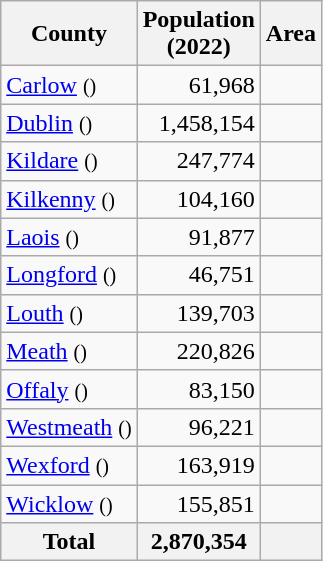<table class="wikitable sortable">
<tr>
<th>County</th>
<th>Population <br> (2022) <br></th>
<th>Area</th>
</tr>
<tr style="text-align:right;">
<td align=left><a href='#'>Carlow</a> <small>()</small></td>
<td>61,968</td>
<td></td>
</tr>
<tr style="text-align:right;">
<td align=left><a href='#'>Dublin</a> <small>()</small></td>
<td>1,458,154</td>
<td></td>
</tr>
<tr style="text-align:right;">
<td align=left><a href='#'>Kildare</a> <small>()</small></td>
<td>247,774</td>
<td></td>
</tr>
<tr style="text-align:right;">
<td align=left><a href='#'>Kilkenny</a> <small>()</small></td>
<td>104,160</td>
<td></td>
</tr>
<tr style="text-align:right;">
<td align=left><a href='#'>Laois</a> <small>()</small></td>
<td>91,877</td>
<td></td>
</tr>
<tr style="text-align:right;">
<td align=left><a href='#'>Longford</a> <small>()</small></td>
<td>46,751</td>
<td></td>
</tr>
<tr style="text-align:right;">
<td align=left><a href='#'>Louth</a> <small>()</small></td>
<td>139,703</td>
<td></td>
</tr>
<tr style="text-align:right;">
<td align=left><a href='#'>Meath</a> <small>()</small></td>
<td>220,826</td>
<td></td>
</tr>
<tr style="text-align:right;">
<td align=left><a href='#'>Offaly</a> <small>()</small></td>
<td>83,150</td>
<td></td>
</tr>
<tr style="text-align:right;">
<td align=left><a href='#'>Westmeath</a> <small>()</small></td>
<td>96,221</td>
<td></td>
</tr>
<tr style="text-align:right;">
<td align=left><a href='#'>Wexford</a> <small>()</small></td>
<td>163,919</td>
<td></td>
</tr>
<tr style="text-align:right;">
<td align=left><a href='#'>Wicklow</a> <small>()</small></td>
<td>155,851</td>
<td></td>
</tr>
<tr style="text-align:right;">
<th align=left>Total</th>
<th>2,870,354</th>
<th></th>
</tr>
</table>
